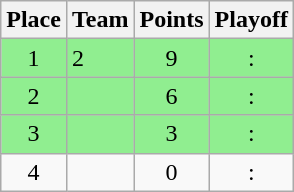<table class="wikitable">
<tr>
<th>Place</th>
<th>Team</th>
<th>Points</th>
<th>Playoff</th>
</tr>
<tr style="background: lightgreen">
<td align="center">1</td>
<td> 2</td>
<td align="center">9</td>
<td align="center">:</td>
</tr>
<tr style="background: lightgreen">
<td align="center">2</td>
<td></td>
<td align="center">6</td>
<td align="center">:</td>
</tr>
<tr style="background: lightgreen">
<td align="center">3</td>
<td></td>
<td align="center">3</td>
<td align="center">:</td>
</tr>
<tr>
<td align="center">4</td>
<td></td>
<td align="center">0</td>
<td align="center">:</td>
</tr>
</table>
